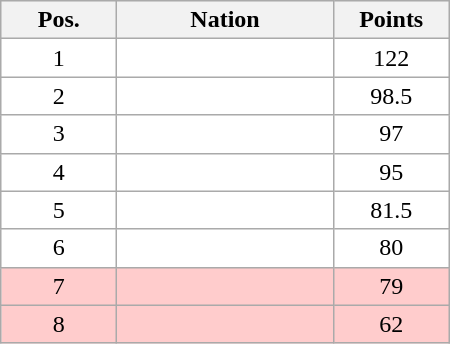<table class="wikitable gauche" cellspacing="1" cellpadding="2"  width="300px">
<tr align="center" bgcolor="#EFEFEF">
<th width="70px">Pos.</th>
<th>Nation</th>
<th width="70px">Points</th>
</tr>
<tr align="center" valign="top" bgcolor="#FFFFFF">
<td>1</td>
<td align="left"></td>
<td>122</td>
</tr>
<tr align="center" valign="top" bgcolor="#FFFFFF">
<td>2</td>
<td align="left"></td>
<td>98.5</td>
</tr>
<tr align="center" valign="top" bgcolor="#FFFFFF">
<td>3</td>
<td align="left"></td>
<td>97</td>
</tr>
<tr align="center" valign="top" bgcolor="#FFFFFF">
<td>4</td>
<td align="left"></td>
<td>95</td>
</tr>
<tr align="center" valign="top" bgcolor="#FFFFFF">
<td>5</td>
<td align="left"></td>
<td>81.5</td>
</tr>
<tr align="center" valign="top" bgcolor="#FFFFFF">
<td>6</td>
<td align="left"></td>
<td>80</td>
</tr>
<tr align="center" valign="top" bgcolor="#ffcccc">
<td>7</td>
<td align="left"></td>
<td>79</td>
</tr>
<tr align="center" valign="top" bgcolor="#ffcccc">
<td>8</td>
<td align="left"></td>
<td>62</td>
</tr>
</table>
